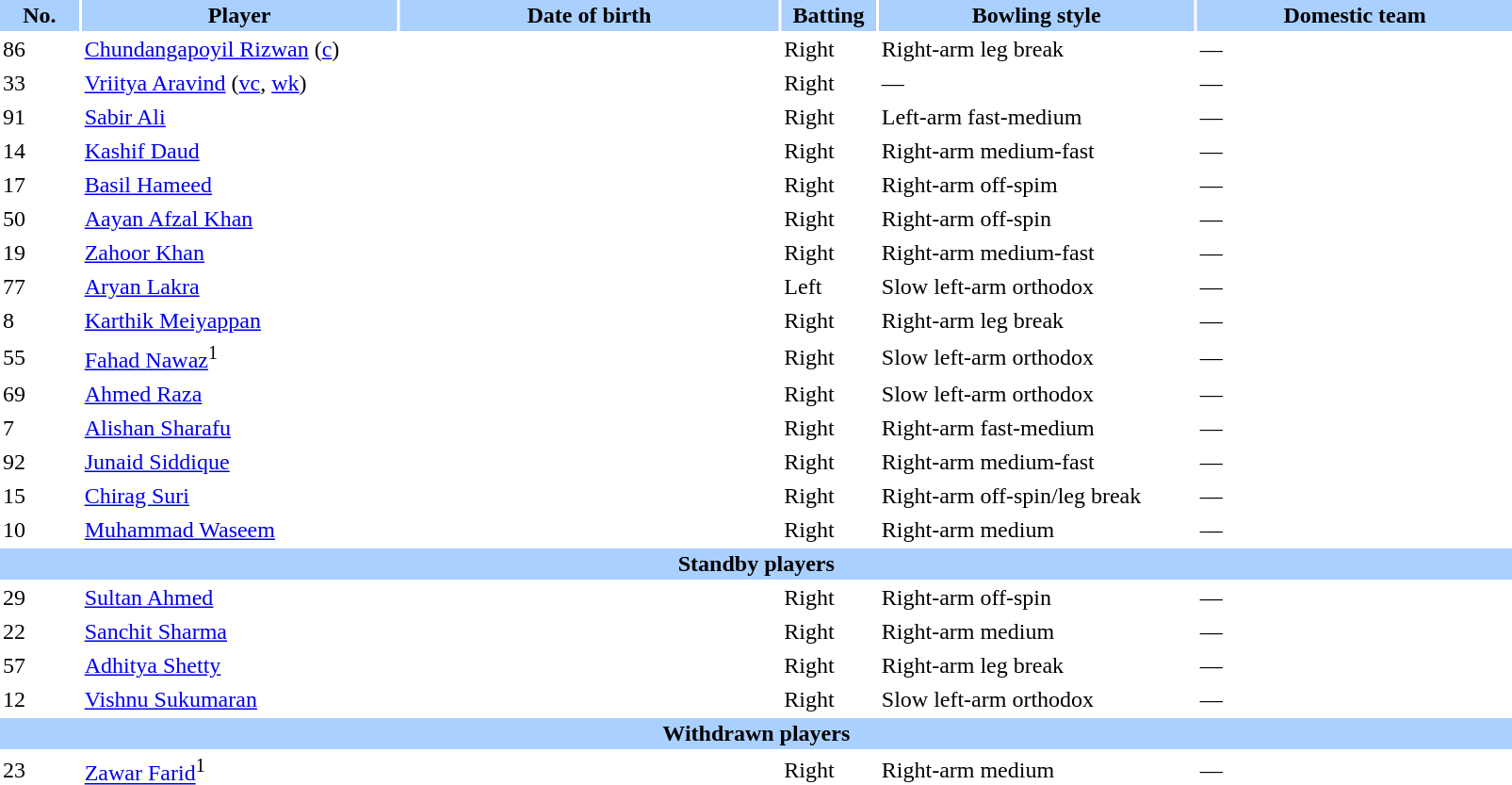<table class="sortable" style="width:85%;" border="0" cellspacing="2" cellpadding="2">
<tr style="background:#aad0ff;">
<th scope="col" width="5%">No.</th>
<th width=20%>Player</th>
<th width=24%>Date of birth</th>
<th width=6%>Batting</th>
<th width=20%>Bowling style</th>
<th width=20%>Domestic team</th>
</tr>
<tr>
<td>86</td>
<td><a href='#'>Chundangapoyil Rizwan</a> (<a href='#'>c</a>)</td>
<td></td>
<td>Right</td>
<td>Right-arm leg break</td>
<td>—</td>
</tr>
<tr>
<td>33</td>
<td><a href='#'>Vriitya Aravind</a> (<a href='#'>vc</a>, <a href='#'>wk</a>)</td>
<td></td>
<td>Right</td>
<td>—</td>
<td>—</td>
</tr>
<tr>
<td>91</td>
<td><a href='#'>Sabir Ali</a></td>
<td></td>
<td>Right</td>
<td>Left-arm fast-medium</td>
<td>—</td>
</tr>
<tr>
<td>14</td>
<td><a href='#'>Kashif Daud</a></td>
<td></td>
<td>Right</td>
<td>Right-arm medium-fast</td>
<td>—</td>
</tr>
<tr>
<td>17</td>
<td><a href='#'>Basil Hameed</a></td>
<td></td>
<td>Right</td>
<td>Right-arm off-spim</td>
<td>—</td>
</tr>
<tr>
<td>50</td>
<td><a href='#'>Aayan Afzal Khan</a></td>
<td></td>
<td>Right</td>
<td>Right-arm off-spin</td>
<td>—</td>
</tr>
<tr>
<td>19</td>
<td><a href='#'>Zahoor Khan</a></td>
<td></td>
<td>Right</td>
<td>Right-arm medium-fast</td>
<td>—</td>
</tr>
<tr>
<td>77</td>
<td><a href='#'>Aryan Lakra</a></td>
<td></td>
<td>Left</td>
<td>Slow left-arm orthodox</td>
<td>—</td>
</tr>
<tr>
<td>8</td>
<td><a href='#'>Karthik Meiyappan</a></td>
<td></td>
<td>Right</td>
<td>Right-arm leg break</td>
<td>—</td>
</tr>
<tr>
<td>55</td>
<td><a href='#'>Fahad Nawaz</a><sup>1</sup></td>
<td></td>
<td>Right</td>
<td>Slow left-arm orthodox</td>
<td>—</td>
</tr>
<tr>
<td>69</td>
<td><a href='#'>Ahmed Raza</a></td>
<td></td>
<td>Right</td>
<td>Slow left-arm orthodox</td>
<td>—</td>
</tr>
<tr>
<td>7</td>
<td><a href='#'>Alishan Sharafu</a></td>
<td></td>
<td>Right</td>
<td>Right-arm fast-medium</td>
<td>—</td>
</tr>
<tr>
<td>92</td>
<td><a href='#'>Junaid Siddique</a></td>
<td></td>
<td>Right</td>
<td>Right-arm medium-fast</td>
<td>—</td>
</tr>
<tr>
<td>15</td>
<td><a href='#'>Chirag Suri</a></td>
<td></td>
<td>Right</td>
<td>Right-arm off-spin/leg break</td>
<td>—</td>
</tr>
<tr>
<td>10</td>
<td><a href='#'>Muhammad Waseem</a></td>
<td></td>
<td>Right</td>
<td>Right-arm medium</td>
<td>—</td>
</tr>
<tr style="background:#aad0ff;">
<th colspan="6">Standby players</th>
</tr>
<tr>
<td>29</td>
<td><a href='#'>Sultan Ahmed</a></td>
<td></td>
<td>Right</td>
<td>Right-arm off-spin</td>
<td>—</td>
</tr>
<tr>
<td>22</td>
<td><a href='#'>Sanchit Sharma</a></td>
<td></td>
<td>Right</td>
<td>Right-arm medium</td>
<td>—</td>
</tr>
<tr>
<td>57</td>
<td><a href='#'>Adhitya Shetty</a></td>
<td></td>
<td>Right</td>
<td>Right-arm leg break</td>
<td>—</td>
</tr>
<tr>
<td>12</td>
<td><a href='#'>Vishnu Sukumaran</a></td>
<td></td>
<td>Right</td>
<td>Slow left-arm orthodox</td>
<td>—</td>
</tr>
<tr style="background:#aad0ff;">
<th colspan="6">Withdrawn players</th>
</tr>
<tr>
<td>23</td>
<td><a href='#'>Zawar Farid</a><sup>1</sup></td>
<td></td>
<td>Right</td>
<td>Right-arm medium</td>
<td>—</td>
</tr>
</table>
